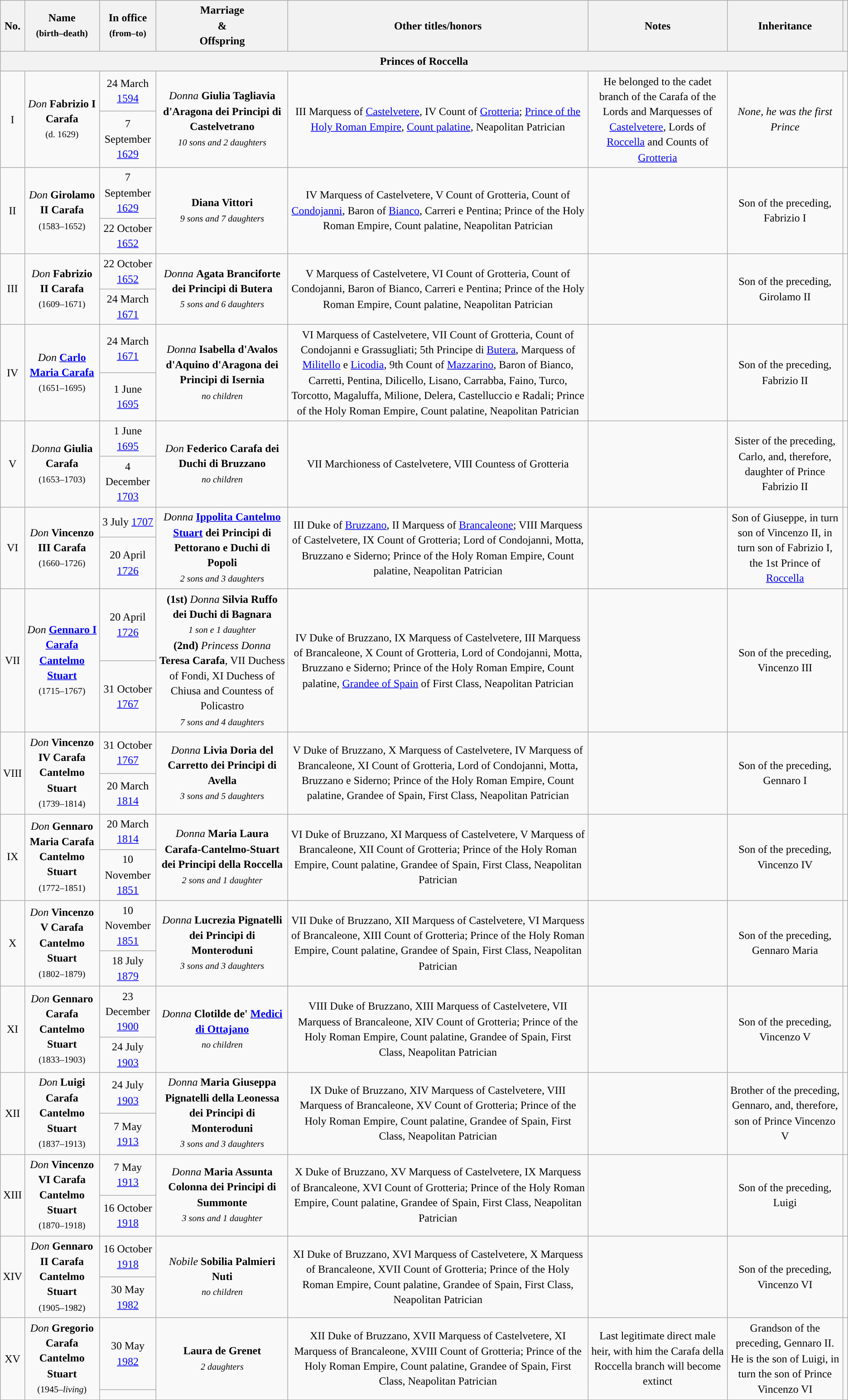<table class="wikitable" style="line-height:1.4em; text-align:center">
<tr>
<th>No.</th>
<th>Name<br><small>(birth–death)</small></th>
<th>In office<br><small>(from–to)</small></th>
<th>Marriage<br>&<br>Offspring</th>
<th>Other titles/honors</th>
<th>Notes</th>
<th>Inheritance</th>
<th></th>
</tr>
<tr>
<th class=noprint colspan=8 style="font-weight:normal" style="background:#FFD700"><strong>Princes of Roccella</strong></th>
</tr>
<tr>
<td rowspan=2>I</td>
<td rowspan=2><em>Don</em> <strong>Fabrizio I Carafa</strong><br><small>(d. 1629)</small></td>
<td>24 March <a href='#'>1594</a></td>
<td rowspan=2><em>Donna</em> <strong>Giulia Tagliavia d'Aragona dei Principi di Castelvetrano</strong><br><small><em>10 sons and 2 daughters</em></small></td>
<td rowspan=2>III Marquess of <a href='#'>Castelvetere</a>, IV Count of <a href='#'>Grotteria</a>; <a href='#'>Prince of the Holy Roman Empire</a>, <a href='#'>Count palatine</a>, Neapolitan Patrician</td>
<td rowspan=2>He belonged to the cadet branch of the Carafa of the Lords and Marquesses of <a href='#'>Castelvetere</a>, Lords of <a href='#'>Roccella</a> and Counts of <a href='#'>Grotteria</a></td>
<td rowspan=2><em>None, he was the first Prince</em></td>
<td rowspan=2></td>
</tr>
<tr>
<td>7 September <a href='#'>1629</a></td>
</tr>
<tr>
<td rowspan=2>II</td>
<td rowspan=2><em>Don</em> <strong>Girolamo II Carafa</strong><br><small>(1583–1652)</small></td>
<td>7 September <a href='#'>1629</a></td>
<td rowspan=2><strong>Diana Vittori</strong><br><small><em>9 sons and 7 daughters</em></small></td>
<td rowspan=2>IV Marquess of Castelvetere, V Count of Grotteria, Count of <a href='#'>Condojanni</a>, Baron of <a href='#'>Bianco</a>, Carreri e Pentina; Prince of the Holy Roman Empire, Count palatine, Neapolitan Patrician</td>
<td rowspan=2></td>
<td rowspan=2>Son of the preceding, Fabrizio I</td>
<td rowspan=2></td>
</tr>
<tr>
<td>22 October <a href='#'>1652</a></td>
</tr>
<tr>
<td rowspan=2>III</td>
<td rowspan=2><em>Don</em> <strong>Fabrizio II Carafa</strong><br><small>(1609–1671)</small></td>
<td>22 October <a href='#'>1652</a></td>
<td rowspan=2><em>Donna</em> <strong>Agata Branciforte dei Principi di Butera</strong><br><small><em>5 sons and 6 daughters</em></small></td>
<td rowspan=2>V Marquess of Castelvetere, VI Count of Grotteria, Count of Condojanni, Baron of Bianco, Carreri e Pentina; Prince of the Holy Roman Empire, Count palatine, Neapolitan Patrician</td>
<td rowspan=2></td>
<td rowspan=2>Son of the preceding, Girolamo II</td>
<td rowspan=2></td>
</tr>
<tr>
<td>24 March <a href='#'>1671</a></td>
</tr>
<tr>
<td rowspan=2>IV</td>
<td rowspan=2><em>Don</em> <strong><a href='#'>Carlo Maria Carafa</a></strong><br><small>(1651–1695)</small></td>
<td>24 March <a href='#'>1671</a></td>
<td rowspan=2><em>Donna</em> <strong>Isabella d'Avalos d'Aquino d'Aragona dei Principi di Isernia</strong><br><small><em>no children</em></small></td>
<td rowspan=2>VI Marquess of Castelvetere, VII Count of Grotteria, Count of Condojanni e Grassugliati; 5th Principe di <a href='#'>Butera</a>, Marquess of <a href='#'>Militello</a> e <a href='#'>Licodia</a>, 9th Count of <a href='#'>Mazzarino</a>, Baron of Bianco, Carretti, Pentina, Dilicello, Lisano, Carrabba, Faino, Turco, Torcotto, Magaluffa, Milione, Delera, Castelluccio e Radali; Prince of the Holy Roman Empire, Count palatine, Neapolitan Patrician</td>
<td rowspan=2></td>
<td rowspan=2>Son of the preceding, Fabrizio II</td>
<td rowspan=2></td>
</tr>
<tr>
<td>1 June <a href='#'>1695</a></td>
</tr>
<tr>
<td rowspan=2>V</td>
<td rowspan=2><em>Donna</em> <strong>Giulia Carafa</strong><br><small>(1653–1703)</small></td>
<td>1 June <a href='#'>1695</a></td>
<td rowspan=2><em>Don</em> <strong>Federico Carafa dei Duchi di Bruzzano</strong><br><small><em>no children</em></small></td>
<td rowspan=2>VII Marchioness of Castelvetere, VIII Countess of Grotteria</td>
<td rowspan=2></td>
<td rowspan=2>Sister of the preceding, Carlo, and, therefore, daughter of Prince Fabrizio II</td>
<td rowspan=2></td>
</tr>
<tr>
<td>4 December <a href='#'>1703</a></td>
</tr>
<tr>
<td rowspan=2>VI</td>
<td rowspan=2><em>Don</em> <strong>Vincenzo III Carafa</strong><br><small>(1660–1726)</small></td>
<td>3 July <a href='#'>1707</a></td>
<td rowspan=2><em>Donna</em> <strong><a href='#'>Ippolita Cantelmo Stuart</a> dei Principi di Pettorano e Duchi di Popoli</strong><br><small><em>2 sons and 3 daughters</em></small></td>
<td rowspan=2>III Duke of <a href='#'>Bruzzano</a>, II Marquess of <a href='#'>Brancaleone</a>; VIII Marquess of Castelvetere, IX Count of Grotteria; Lord of Condojanni, Motta, Bruzzano e Siderno; Prince of the Holy Roman Empire, Count palatine, Neapolitan Patrician</td>
<td rowspan=2></td>
<td rowspan=2>Son of Giuseppe, in turn son of Vincenzo II, in turn son of Fabrizio I, the 1st Prince of <a href='#'>Roccella</a></td>
<td rowspan=2></td>
</tr>
<tr>
<td>20 April <a href='#'>1726</a></td>
</tr>
<tr>
<td rowspan=2>VII</td>
<td rowspan=2><em>Don</em> <strong><a href='#'>Gennaro I Carafa Cantelmo Stuart</a></strong><br><small>(1715–1767)</small></td>
<td>20 April <a href='#'>1726</a></td>
<td rowspan=2><strong>(1st)</strong> <em>Donna</em> <strong>Silvia Ruffo dei Duchi di Bagnara</strong><br><small><em>1 son e 1 daughter</em></small><br><strong>(2nd)</strong> <em>Princess Donna</em> <strong>Teresa Carafa</strong>, VII Duchess of Fondi, XI Duchess of Chiusa and Countess of Policastro<br><small><em>7 sons and 4 daughters</em></small></td>
<td rowspan=2>IV Duke of Bruzzano, IX Marquess of Castelvetere, III Marquess of Brancaleone, X Count of Grotteria, Lord of Condojanni, Motta, Bruzzano e Siderno; Prince of the Holy Roman Empire, Count palatine, <a href='#'>Grandee of Spain</a> of First Class, Neapolitan Patrician</td>
<td rowspan=2></td>
<td rowspan=2>Son of the preceding, Vincenzo III</td>
<td rowspan=2></td>
</tr>
<tr>
<td>31 October <a href='#'>1767</a></td>
</tr>
<tr>
<td rowspan=2>VIII</td>
<td rowspan=2><em>Don</em> <strong>Vincenzo IV Carafa Cantelmo Stuart</strong><br><small>(1739–1814)</small></td>
<td>31 October <a href='#'>1767</a></td>
<td rowspan=2><em>Donna</em> <strong>Livia Doria del Carretto dei Principi di Avella</strong><br><small><em>3 sons and 5 daughters</em></small></td>
<td rowspan=2>V Duke of Bruzzano, X Marquess of Castelvetere, IV Marquess of Brancaleone, XI Count of Grotteria, Lord of Condojanni, Motta, Bruzzano e Siderno; Prince of the Holy Roman Empire, Count palatine, Grandee of Spain, First Class, Neapolitan Patrician</td>
<td rowspan=2></td>
<td rowspan=2>Son of the preceding, Gennaro I</td>
<td rowspan=2></td>
</tr>
<tr>
<td>20 March <a href='#'>1814</a></td>
</tr>
<tr>
<td rowspan=2>IX</td>
<td rowspan=2><em>Don</em> <strong>Gennaro Maria Carafa Cantelmo Stuart</strong><br><small>(1772–1851)</small></td>
<td>20 March <a href='#'>1814</a></td>
<td rowspan=2><em>Donna</em> <strong>Maria Laura Carafa-Cantelmo-Stuart dei Principi della Roccella</strong><br><small><em>2 sons and 1 daughter</em></small></td>
<td rowspan=2>VI Duke of Bruzzano, XI Marquess of Castelvetere, V Marquess of Brancaleone, XII Count of Grotteria; Prince of the Holy Roman Empire, Count palatine, Grandee of Spain, First Class, Neapolitan Patrician</td>
<td rowspan=2></td>
<td rowspan=2>Son of the preceding, Vincenzo IV</td>
<td rowspan=2></td>
</tr>
<tr>
<td>10 November <a href='#'>1851</a></td>
</tr>
<tr>
<td rowspan=2>X</td>
<td rowspan=2><em>Don</em> <strong>Vincenzo V Carafa Cantelmo Stuart</strong><br><small>(1802–1879)</small></td>
<td>10 November <a href='#'>1851</a></td>
<td rowspan=2><em>Donna</em> <strong>Lucrezia Pignatelli dei Principi di Monteroduni</strong><br><small><em>3 sons and 3 daughters</em></small></td>
<td rowspan=2>VII Duke of Bruzzano, XII Marquess of Castelvetere, VI Marquess of Brancaleone, XIII Count of Grotteria; Prince of the Holy Roman Empire, Count palatine, Grandee of Spain, First Class, Neapolitan Patrician</td>
<td rowspan=2></td>
<td rowspan=2>Son of the preceding, Gennaro Maria</td>
<td rowspan=2></td>
</tr>
<tr>
<td>18 July <a href='#'>1879</a></td>
</tr>
<tr>
<td rowspan=2>XI</td>
<td rowspan=2><em>Don</em> <strong>Gennaro Carafa Cantelmo Stuart</strong><br><small>(1833–1903)</small></td>
<td>23 December <a href='#'>1900</a></td>
<td rowspan=2><em>Donna</em> <strong>Clotilde de' <a href='#'>Medici di Ottajano</a></strong><br><small><em>no children</em></small></td>
<td rowspan=2>VIII Duke of Bruzzano, XIII Marquess of Castelvetere, VII Marquess of Brancaleone, XIV Count of Grotteria; Prince of the Holy Roman Empire, Count palatine, Grandee of Spain, First Class, Neapolitan Patrician</td>
<td rowspan=2></td>
<td rowspan=2>Son of the preceding, Vincenzo V</td>
<td rowspan=2></td>
</tr>
<tr>
<td>24 July <a href='#'>1903</a></td>
</tr>
<tr>
<td rowspan=2>XII</td>
<td rowspan=2><em>Don</em> <strong>Luigi Carafa Cantelmo Stuart</strong><br><small>(1837–1913)</small></td>
<td>24 July <a href='#'>1903</a></td>
<td rowspan=2><em>Donna</em> <strong>Maria Giuseppa Pignatelli della Leonessa dei Principi di Monteroduni</strong><br><small><em>3 sons and 3 daughters</em></small></td>
<td rowspan=2>IX Duke of Bruzzano, XIV Marquess of Castelvetere, VIII Marquess of Brancaleone, XV Count of Grotteria; Prince of the Holy Roman Empire, Count palatine, Grandee of Spain, First Class, Neapolitan Patrician</td>
<td rowspan=2></td>
<td rowspan=2>Brother of the preceding, Gennaro, and, therefore, son of Prince Vincenzo V</td>
<td rowspan=2></td>
</tr>
<tr>
<td>7 May <a href='#'>1913</a></td>
</tr>
<tr>
<td rowspan=2>XIII</td>
<td rowspan=2><em>Don</em> <strong>Vincenzo VI Carafa Cantelmo Stuart</strong><br><small>(1870–1918)</small></td>
<td>7 May <a href='#'>1913</a></td>
<td rowspan=2><em>Donna</em> <strong>Maria Assunta Colonna dei Principi di Summonte</strong><br><small><em>3 sons and 1 daughter</em></small></td>
<td rowspan=2>X Duke of Bruzzano, XV Marquess of Castelvetere, IX Marquess of Brancaleone, XVI Count of Grotteria; Prince of the Holy Roman Empire, Count palatine, Grandee of Spain, First Class, Neapolitan Patrician</td>
<td rowspan=2></td>
<td rowspan=2>Son of the preceding, Luigi</td>
<td rowspan=2></td>
</tr>
<tr>
<td>16 October <a href='#'>1918</a></td>
</tr>
<tr>
<td rowspan=2>XIV</td>
<td rowspan=2><em>Don</em> <strong>Gennaro II Carafa Cantelmo Stuart</strong><br><small>(1905–1982)</small></td>
<td>16 October <a href='#'>1918</a></td>
<td rowspan=2><em>Nobile</em> <strong>Sobilia Palmieri Nuti</strong><br><small><em>no children</em></small></td>
<td rowspan=2>XI Duke of Bruzzano, XVI Marquess of Castelvetere, X Marquess of Brancaleone, XVII Count of Grotteria; Prince of the Holy Roman Empire, Count palatine, Grandee of Spain, First Class, Neapolitan Patrician</td>
<td rowspan=2></td>
<td rowspan=2>Son of the preceding, Vincenzo VI</td>
<td rowspan=2></td>
</tr>
<tr>
<td>30 May <a href='#'>1982</a></td>
</tr>
<tr>
<td rowspan=2>XV</td>
<td rowspan=2><em>Don</em> <strong>Gregorio Carafa Cantelmo Stuart</strong><br><small>(1945–<em>living</em>)</small></td>
<td>30 May <a href='#'>1982</a></td>
<td rowspan=2><strong>Laura de Grenet</strong><br><small><em>2 daughters</em></small></td>
<td rowspan=2>XII Duke of Bruzzano, XVII Marquess of Castelvetere, XI Marquess of Brancaleone, XVIII Count of Grotteria; Prince of the Holy Roman Empire, Count palatine, Grandee of Spain, First Class, Neapolitan Patrician</td>
<td rowspan=2>Last legitimate direct male heir, with him the Carafa della Roccella branch will become extinct</td>
<td rowspan=2>Grandson of the preceding, Gennaro II. He is the son of Luigi, in turn the son of Prince Vincenzo VI</td>
<td rowspan=2></td>
</tr>
<tr>
<td></td>
</tr>
</table>
